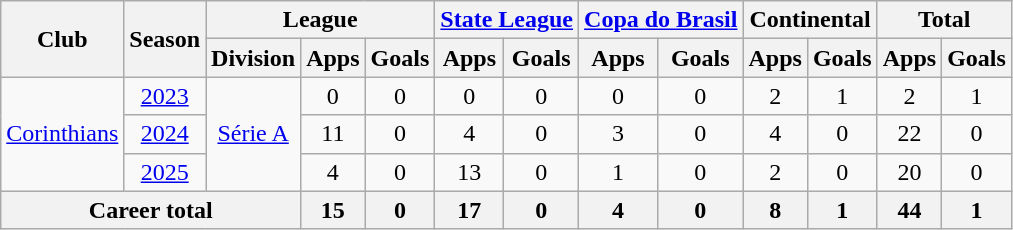<table class="wikitable" style="text-align: center;">
<tr>
<th rowspan="2">Club</th>
<th rowspan="2">Season</th>
<th colspan="3">League</th>
<th colspan="2"><a href='#'>State League</a></th>
<th colspan="2"><a href='#'>Copa do Brasil</a></th>
<th colspan="2">Continental</th>
<th colspan="2">Total</th>
</tr>
<tr>
<th>Division</th>
<th>Apps</th>
<th>Goals</th>
<th>Apps</th>
<th>Goals</th>
<th>Apps</th>
<th>Goals</th>
<th>Apps</th>
<th>Goals</th>
<th>Apps</th>
<th>Goals</th>
</tr>
<tr>
<td rowspan="3" valign="center"><a href='#'>Corinthians</a></td>
<td><a href='#'>2023</a></td>
<td rowspan="3"><a href='#'>Série A</a></td>
<td>0</td>
<td>0</td>
<td>0</td>
<td>0</td>
<td>0</td>
<td>0</td>
<td>2</td>
<td>1</td>
<td>2</td>
<td>1</td>
</tr>
<tr>
<td><a href='#'>2024</a></td>
<td>11</td>
<td>0</td>
<td>4</td>
<td>0</td>
<td>3</td>
<td>0</td>
<td>4</td>
<td>0</td>
<td>22</td>
<td>0</td>
</tr>
<tr>
<td><a href='#'>2025</a></td>
<td>4</td>
<td>0</td>
<td>13</td>
<td>0</td>
<td>1</td>
<td>0</td>
<td>2</td>
<td>0</td>
<td>20</td>
<td>0</td>
</tr>
<tr>
<th colspan="3">Career total</th>
<th>15</th>
<th>0</th>
<th>17</th>
<th>0</th>
<th>4</th>
<th>0</th>
<th>8</th>
<th>1</th>
<th>44</th>
<th>1</th>
</tr>
</table>
